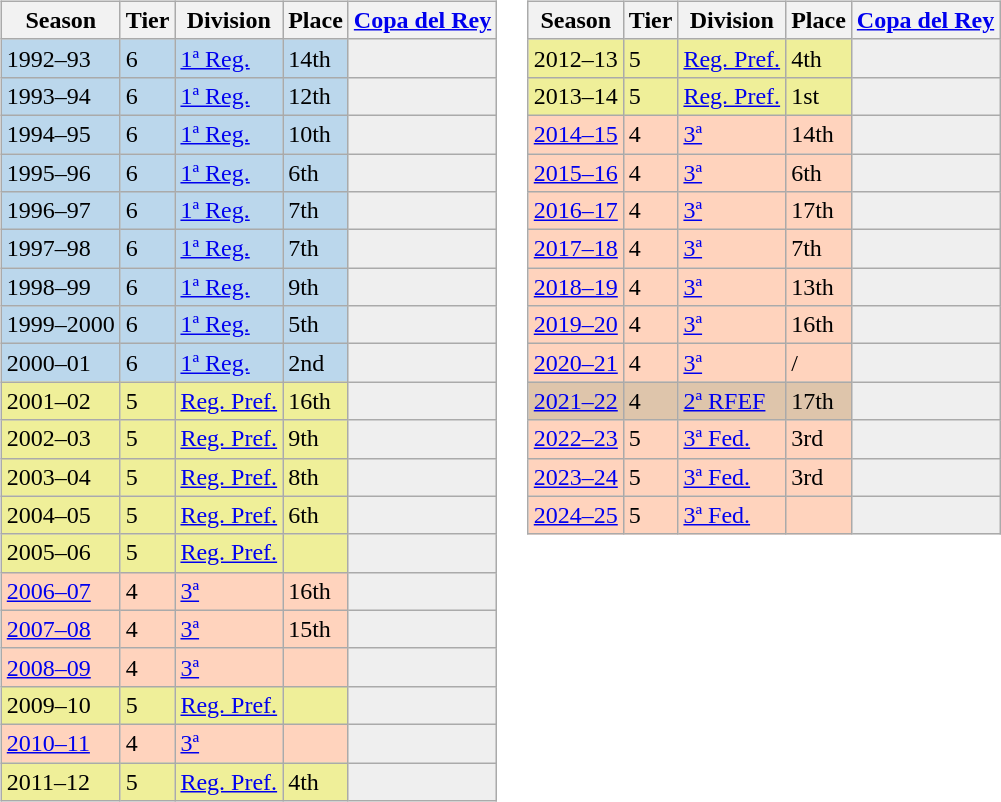<table>
<tr>
<td valign="top" width=0%><br><table class="wikitable">
<tr style="background:#f0f6fa;">
<th>Season</th>
<th>Tier</th>
<th>Division</th>
<th>Place</th>
<th><a href='#'>Copa del Rey</a></th>
</tr>
<tr>
<td style="background:#BBD7EC;">1992–93</td>
<td style="background:#BBD7EC;">6</td>
<td style="background:#BBD7EC;"><a href='#'>1ª Reg.</a></td>
<td style="background:#BBD7EC;">14th</td>
<th style="background:#efefef;"></th>
</tr>
<tr>
<td style="background:#BBD7EC;">1993–94</td>
<td style="background:#BBD7EC;">6</td>
<td style="background:#BBD7EC;"><a href='#'>1ª Reg.</a></td>
<td style="background:#BBD7EC;">12th</td>
<th style="background:#efefef;"></th>
</tr>
<tr>
<td style="background:#BBD7EC;">1994–95</td>
<td style="background:#BBD7EC;">6</td>
<td style="background:#BBD7EC;"><a href='#'>1ª Reg.</a></td>
<td style="background:#BBD7EC;">10th</td>
<th style="background:#efefef;"></th>
</tr>
<tr>
<td style="background:#BBD7EC;">1995–96</td>
<td style="background:#BBD7EC;">6</td>
<td style="background:#BBD7EC;"><a href='#'>1ª Reg.</a></td>
<td style="background:#BBD7EC;">6th</td>
<th style="background:#efefef;"></th>
</tr>
<tr>
<td style="background:#BBD7EC;">1996–97</td>
<td style="background:#BBD7EC;">6</td>
<td style="background:#BBD7EC;"><a href='#'>1ª Reg.</a></td>
<td style="background:#BBD7EC;">7th</td>
<th style="background:#efefef;"></th>
</tr>
<tr>
<td style="background:#BBD7EC;">1997–98</td>
<td style="background:#BBD7EC;">6</td>
<td style="background:#BBD7EC;"><a href='#'>1ª Reg.</a></td>
<td style="background:#BBD7EC;">7th</td>
<th style="background:#efefef;"></th>
</tr>
<tr>
<td style="background:#BBD7EC;">1998–99</td>
<td style="background:#BBD7EC;">6</td>
<td style="background:#BBD7EC;"><a href='#'>1ª Reg.</a></td>
<td style="background:#BBD7EC;">9th</td>
<th style="background:#efefef;"></th>
</tr>
<tr>
<td style="background:#BBD7EC;">1999–2000</td>
<td style="background:#BBD7EC;">6</td>
<td style="background:#BBD7EC;"><a href='#'>1ª Reg.</a></td>
<td style="background:#BBD7EC;">5th</td>
<th style="background:#efefef;"></th>
</tr>
<tr>
<td style="background:#BBD7EC;">2000–01</td>
<td style="background:#BBD7EC;">6</td>
<td style="background:#BBD7EC;"><a href='#'>1ª Reg.</a></td>
<td style="background:#BBD7EC;">2nd</td>
<th style="background:#efefef;"></th>
</tr>
<tr>
<td style="background:#EFEF99;">2001–02</td>
<td style="background:#EFEF99;">5</td>
<td style="background:#EFEF99;"><a href='#'>Reg. Pref.</a></td>
<td style="background:#EFEF99;">16th</td>
<th style="background:#efefef;"></th>
</tr>
<tr>
<td style="background:#EFEF99;">2002–03</td>
<td style="background:#EFEF99;">5</td>
<td style="background:#EFEF99;"><a href='#'>Reg. Pref.</a></td>
<td style="background:#EFEF99;">9th</td>
<th style="background:#efefef;"></th>
</tr>
<tr>
<td style="background:#EFEF99;">2003–04</td>
<td style="background:#EFEF99;">5</td>
<td style="background:#EFEF99;"><a href='#'>Reg. Pref.</a></td>
<td style="background:#EFEF99;">8th</td>
<th style="background:#efefef;"></th>
</tr>
<tr>
<td style="background:#EFEF99;">2004–05</td>
<td style="background:#EFEF99;">5</td>
<td style="background:#EFEF99;"><a href='#'>Reg. Pref.</a></td>
<td style="background:#EFEF99;">6th</td>
<th style="background:#efefef;"></th>
</tr>
<tr>
<td style="background:#EFEF99;">2005–06</td>
<td style="background:#EFEF99;">5</td>
<td style="background:#EFEF99;"><a href='#'>Reg. Pref.</a></td>
<td style="background:#EFEF99;"></td>
<th style="background:#efefef;"></th>
</tr>
<tr>
<td style="background:#FFD3BD;"><a href='#'>2006–07</a></td>
<td style="background:#FFD3BD;">4</td>
<td style="background:#FFD3BD;"><a href='#'>3ª</a></td>
<td style="background:#FFD3BD;">16th</td>
<th style="background:#efefef;"></th>
</tr>
<tr>
<td style="background:#FFD3BD;"><a href='#'>2007–08</a></td>
<td style="background:#FFD3BD;">4</td>
<td style="background:#FFD3BD;"><a href='#'>3ª</a></td>
<td style="background:#FFD3BD;">15th</td>
<th style="background:#efefef;"></th>
</tr>
<tr>
<td style="background:#FFD3BD;"><a href='#'>2008–09</a></td>
<td style="background:#FFD3BD;">4</td>
<td style="background:#FFD3BD;"><a href='#'>3ª</a></td>
<td style="background:#FFD3BD;"></td>
<td style="background:#efefef;"></td>
</tr>
<tr>
<td style="background:#EFEF99;">2009–10</td>
<td style="background:#EFEF99;">5</td>
<td style="background:#EFEF99;"><a href='#'>Reg. Pref.</a></td>
<td style="background:#EFEF99;"></td>
<th style="background:#efefef;"></th>
</tr>
<tr>
<td style="background:#FFD3BD;"><a href='#'>2010–11</a></td>
<td style="background:#FFD3BD;">4</td>
<td style="background:#FFD3BD;"><a href='#'>3ª</a></td>
<td style="background:#FFD3BD;"></td>
<td style="background:#efefef;"></td>
</tr>
<tr>
<td style="background:#EFEF99;">2011–12</td>
<td style="background:#EFEF99;">5</td>
<td style="background:#EFEF99;"><a href='#'>Reg. Pref.</a></td>
<td style="background:#EFEF99;">4th</td>
<th style="background:#efefef;"></th>
</tr>
</table>
</td>
<td valign="top" width=0%><br><table class="wikitable">
<tr style="background:#f0f6fa;">
<th>Season</th>
<th>Tier</th>
<th>Division</th>
<th>Place</th>
<th><a href='#'>Copa del Rey</a></th>
</tr>
<tr>
<td style="background:#EFEF99;">2012–13</td>
<td style="background:#EFEF99;">5</td>
<td style="background:#EFEF99;"><a href='#'>Reg. Pref.</a></td>
<td style="background:#EFEF99;">4th</td>
<th style="background:#efefef;"></th>
</tr>
<tr>
<td style="background:#EFEF99;">2013–14</td>
<td style="background:#EFEF99;">5</td>
<td style="background:#EFEF99;"><a href='#'>Reg. Pref.</a></td>
<td style="background:#EFEF99;">1st</td>
<th style="background:#efefef;"></th>
</tr>
<tr>
<td style="background:#FFD3BD;"><a href='#'>2014–15</a></td>
<td style="background:#FFD3BD;">4</td>
<td style="background:#FFD3BD;"><a href='#'>3ª</a></td>
<td style="background:#FFD3BD;">14th</td>
<td style="background:#efefef;"></td>
</tr>
<tr>
<td style="background:#FFD3BD;"><a href='#'>2015–16</a></td>
<td style="background:#FFD3BD;">4</td>
<td style="background:#FFD3BD;"><a href='#'>3ª</a></td>
<td style="background:#FFD3BD;">6th</td>
<td style="background:#efefef;"></td>
</tr>
<tr>
<td style="background:#FFD3BD;"><a href='#'>2016–17</a></td>
<td style="background:#FFD3BD;">4</td>
<td style="background:#FFD3BD;"><a href='#'>3ª</a></td>
<td style="background:#FFD3BD;">17th</td>
<td style="background:#efefef;"></td>
</tr>
<tr>
<td style="background:#FFD3BD;"><a href='#'>2017–18</a></td>
<td style="background:#FFD3BD;">4</td>
<td style="background:#FFD3BD;"><a href='#'>3ª</a></td>
<td style="background:#FFD3BD;">7th</td>
<td style="background:#efefef;"></td>
</tr>
<tr>
<td style="background:#FFD3BD;"><a href='#'>2018–19</a></td>
<td style="background:#FFD3BD;">4</td>
<td style="background:#FFD3BD;"><a href='#'>3ª</a></td>
<td style="background:#FFD3BD;">13th</td>
<td style="background:#efefef;"></td>
</tr>
<tr>
<td style="background:#FFD3BD;"><a href='#'>2019–20</a></td>
<td style="background:#FFD3BD;">4</td>
<td style="background:#FFD3BD;"><a href='#'>3ª</a></td>
<td style="background:#FFD3BD;">16th</td>
<td style="background:#efefef;"></td>
</tr>
<tr>
<td style="background:#FFD3BD;"><a href='#'>2020–21</a></td>
<td style="background:#FFD3BD;">4</td>
<td style="background:#FFD3BD;"><a href='#'>3ª</a></td>
<td style="background:#FFD3BD;"> / </td>
<th style="background:#efefef;"></th>
</tr>
<tr>
<td style="background:#DEC5AB;"><a href='#'>2021–22</a></td>
<td style="background:#DEC5AB;">4</td>
<td style="background:#DEC5AB;"><a href='#'>2ª RFEF</a></td>
<td style="background:#DEC5AB;">17th</td>
<th style="background:#efefef;"></th>
</tr>
<tr>
<td style="background:#FFD3BD;"><a href='#'>2022–23</a></td>
<td style="background:#FFD3BD;">5</td>
<td style="background:#FFD3BD;"><a href='#'>3ª Fed.</a></td>
<td style="background:#FFD3BD;">3rd</td>
<th style="background:#efefef;"></th>
</tr>
<tr>
<td style="background:#FFD3BD;"><a href='#'>2023–24</a></td>
<td style="background:#FFD3BD;">5</td>
<td style="background:#FFD3BD;"><a href='#'>3ª Fed.</a></td>
<td style="background:#FFD3BD;">3rd</td>
<th style="background:#efefef;"></th>
</tr>
<tr>
<td style="background:#FFD3BD;"><a href='#'>2024–25</a></td>
<td style="background:#FFD3BD;">5</td>
<td style="background:#FFD3BD;"><a href='#'>3ª Fed.</a></td>
<td style="background:#FFD3BD;"></td>
<th style="background:#efefef;"></th>
</tr>
</table>
</td>
</tr>
</table>
